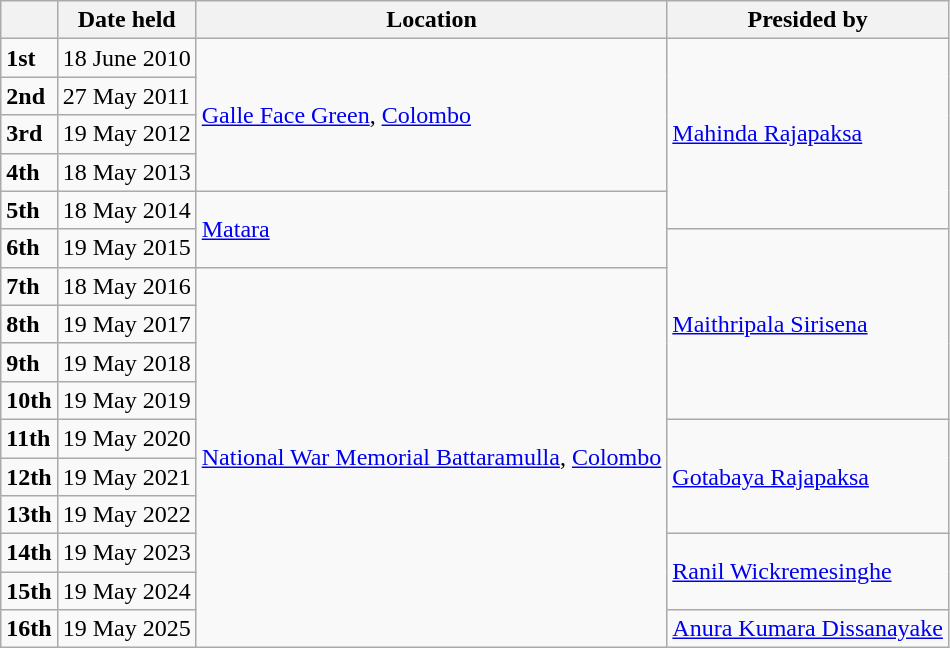<table class="wikitable sortable">
<tr>
<th></th>
<th>Date held</th>
<th>Location</th>
<th>Presided by</th>
</tr>
<tr>
<td><strong>1st</strong></td>
<td>18 June 2010</td>
<td rowspan="4"><a href='#'>Galle Face Green</a>, <a href='#'>Colombo</a></td>
<td rowspan="5"><a href='#'>Mahinda Rajapaksa</a></td>
</tr>
<tr>
<td><strong>2nd</strong></td>
<td>27 May 2011</td>
</tr>
<tr>
<td><strong>3rd</strong></td>
<td>19 May 2012</td>
</tr>
<tr>
<td><strong>4th</strong></td>
<td>18 May 2013</td>
</tr>
<tr>
<td><strong>5th</strong></td>
<td>18 May 2014</td>
<td rowspan="2"><a href='#'>Matara</a></td>
</tr>
<tr>
<td><strong>6th</strong></td>
<td>19 May 2015</td>
<td rowspan="5"><a href='#'>Maithripala Sirisena</a></td>
</tr>
<tr>
<td><strong>7th</strong></td>
<td>18 May 2016</td>
<td rowspan="10"><a href='#'>National War Memorial Battaramulla</a>, <a href='#'>Colombo</a></td>
</tr>
<tr>
<td><strong>8th</strong></td>
<td>19 May 2017</td>
</tr>
<tr>
<td><strong>9th</strong></td>
<td>19 May 2018</td>
</tr>
<tr>
<td><strong>10th</strong></td>
<td>19 May 2019</td>
</tr>
<tr>
<td><strong>11th</strong></td>
<td>19 May 2020</td>
<td rowspan="3"><a href='#'>Gotabaya Rajapaksa</a></td>
</tr>
<tr>
<td><strong>12th</strong></td>
<td>19 May 2021</td>
</tr>
<tr>
<td><strong>13th</strong></td>
<td>19 May 2022</td>
</tr>
<tr>
<td><strong>14th</strong></td>
<td>19 May 2023</td>
<td rowspan="2"><a href='#'>Ranil Wickremesinghe</a></td>
</tr>
<tr>
<td><strong>15th</strong></td>
<td>19 May 2024</td>
</tr>
<tr>
<td><strong>16th</strong></td>
<td>19 May 2025</td>
<td rowspan="4"><a href='#'>Anura Kumara Dissanayake</a></td>
</tr>
</table>
